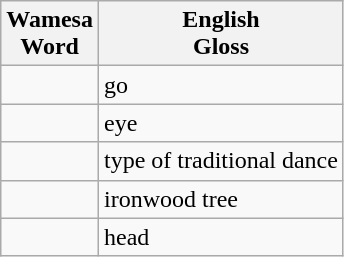<table class="wikitable">
<tr>
<th>Wamesa<br>Word</th>
<th>English<br>Gloss</th>
</tr>
<tr>
<td></td>
<td>go</td>
</tr>
<tr>
<td></td>
<td>eye</td>
</tr>
<tr>
<td></td>
<td>type of traditional dance</td>
</tr>
<tr>
<td></td>
<td>ironwood tree</td>
</tr>
<tr>
<td></td>
<td>head</td>
</tr>
</table>
